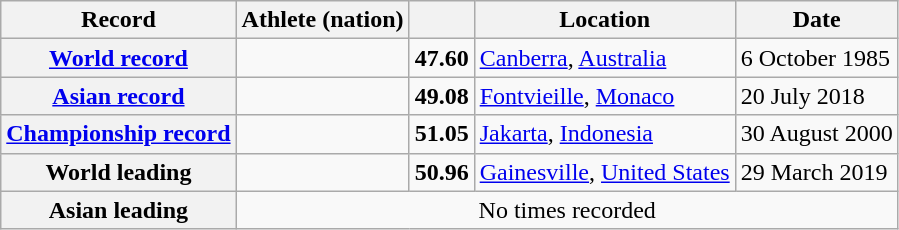<table class="wikitable">
<tr>
<th scope="col">Record</th>
<th scope="col">Athlete (nation)</th>
<th scope="col"></th>
<th scope="col">Location</th>
<th scope="col">Date</th>
</tr>
<tr>
<th scope="row"><a href='#'>World record</a></th>
<td></td>
<td align="center"><strong>47.60</strong></td>
<td><a href='#'>Canberra</a>, <a href='#'>Australia</a></td>
<td>6 October 1985</td>
</tr>
<tr>
<th scope="row"><a href='#'>Asian record</a></th>
<td></td>
<td align="center"><strong>49.08</strong></td>
<td><a href='#'>Fontvieille</a>, <a href='#'>Monaco</a></td>
<td>20 July 2018</td>
</tr>
<tr>
<th><a href='#'>Championship record</a></th>
<td></td>
<td align="center"><strong>51.05</strong></td>
<td><a href='#'>Jakarta</a>, <a href='#'>Indonesia</a></td>
<td>30 August 2000</td>
</tr>
<tr>
<th scope="row">World leading</th>
<td></td>
<td align="center"><strong>50.96</strong></td>
<td><a href='#'>Gainesville</a>, <a href='#'>United States</a></td>
<td>29 March 2019</td>
</tr>
<tr>
<th scope="row">Asian leading</th>
<td colspan="4" align="center">No times recorded</td>
</tr>
</table>
